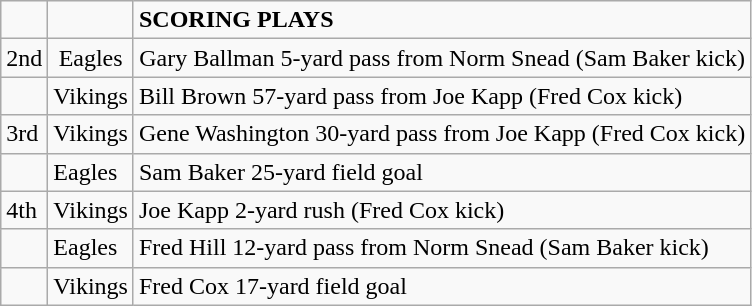<table class="wikitable">
<tr>
<td></td>
<td></td>
<td><strong>SCORING PLAYS</strong></td>
</tr>
<tr style="text-align:center;" bgcolor="">
<td>2nd</td>
<td>Eagles</td>
<td>Gary Ballman 5-yard pass from Norm Snead (Sam Baker kick)</td>
</tr>
<tr style="text-align:left;" bgcolor="">
<td></td>
<td>Vikings</td>
<td>Bill Brown 57-yard pass from Joe Kapp (Fred Cox kick)</td>
</tr>
<tr style="text-align:left;" bgcolor="">
<td>3rd</td>
<td>Vikings</td>
<td>Gene Washington 30-yard pass from Joe Kapp (Fred Cox kick)</td>
</tr>
<tr style="text-align:left;" bgcolor="">
<td></td>
<td>Eagles</td>
<td>Sam Baker 25-yard field goal</td>
</tr>
<tr style="text-align:left;" bgcolor="">
<td>4th</td>
<td>Vikings</td>
<td>Joe Kapp 2-yard rush (Fred Cox kick)</td>
</tr>
<tr style="text-align:left;" bgcolor="">
<td></td>
<td>Eagles</td>
<td>Fred Hill 12-yard pass from Norm Snead (Sam Baker kick)</td>
</tr>
<tr style="text-align:left;" bgcolor="">
<td></td>
<td>Vikings</td>
<td>Fred Cox 17-yard field goal</td>
</tr>
</table>
